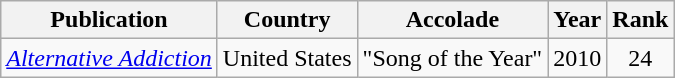<table class="wikitable" border="1">
<tr>
<th>Publication</th>
<th>Country</th>
<th>Accolade</th>
<th>Year</th>
<th>Rank</th>
</tr>
<tr>
<td><em><a href='#'>Alternative Addiction</a></em></td>
<td>United States</td>
<td>"Song of the Year"</td>
<td>2010</td>
<td align="center">24</td>
</tr>
</table>
